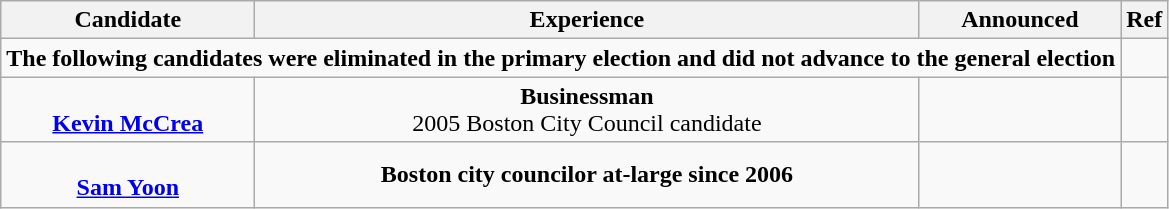<table class="wikitable sortable" style="text-align:center">
<tr>
<th>Candidate</th>
<th>Experience</th>
<th>Announced</th>
<th class="unsortable">Ref</th>
</tr>
<tr>
<td colspan="3"><strong>The following candidates were eliminated in the primary election and did not advance to the general election</strong></td>
<td></td>
</tr>
<tr>
<td><br><strong><a href='#'>Kevin McCrea</a></strong></td>
<td><strong>Businessman</strong><br>2005 Boston City Council candidate</td>
<td></td>
<td></td>
</tr>
<tr>
<td><br><strong><a href='#'>Sam Yoon</a></strong></td>
<td><strong>Boston city councilor at-large since 2006</strong></td>
<td></td>
<td></td>
</tr>
</table>
